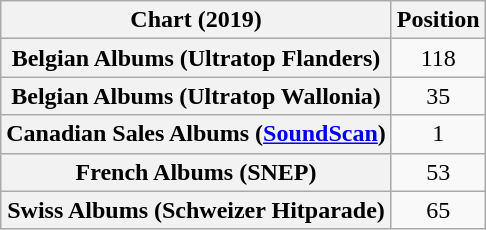<table class="wikitable sortable plainrowheaders" style="text-align:center">
<tr>
<th scope="col">Chart (2019)</th>
<th scope="col">Position</th>
</tr>
<tr>
<th scope="row">Belgian Albums (Ultratop Flanders)</th>
<td>118</td>
</tr>
<tr>
<th scope="row">Belgian Albums (Ultratop Wallonia)</th>
<td>35</td>
</tr>
<tr>
<th scope="row">Canadian Sales Albums (<a href='#'>SoundScan</a>)</th>
<td>1</td>
</tr>
<tr>
<th scope="row">French Albums (SNEP)</th>
<td>53</td>
</tr>
<tr>
<th scope="row">Swiss Albums (Schweizer Hitparade)</th>
<td>65</td>
</tr>
</table>
